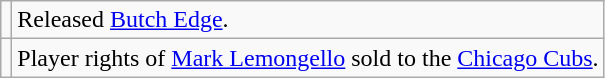<table class="wikitable">
<tr>
<td></td>
<td>Released <a href='#'>Butch Edge</a>.</td>
</tr>
<tr>
<td></td>
<td>Player rights of <a href='#'>Mark Lemongello</a> sold to the <a href='#'>Chicago Cubs</a>.</td>
</tr>
</table>
